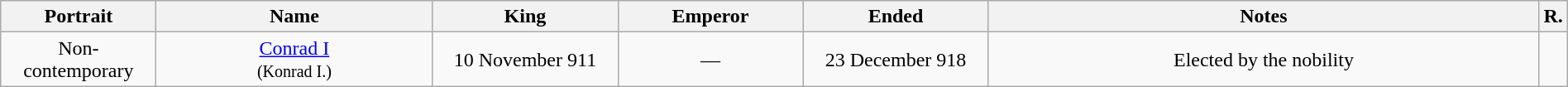<table class="wikitable" style="text-align:center;" width="100% ">
<tr>
<th width="10%">Portrait</th>
<th width="18%">Name</th>
<th width="12%">King</th>
<th width="12%">Emperor</th>
<th width="12%">Ended</th>
<th width="36%">Notes</th>
<th>R.</th>
</tr>
<tr>
<td>Non-contemporary</td>
<td><a href='#'>Conrad I</a><br><small>(Konrad I.)</small></td>
<td>10 November 911</td>
<td>—</td>
<td>23 December 918</td>
<td>Elected by the nobility</td>
<td></td>
</tr>
</table>
